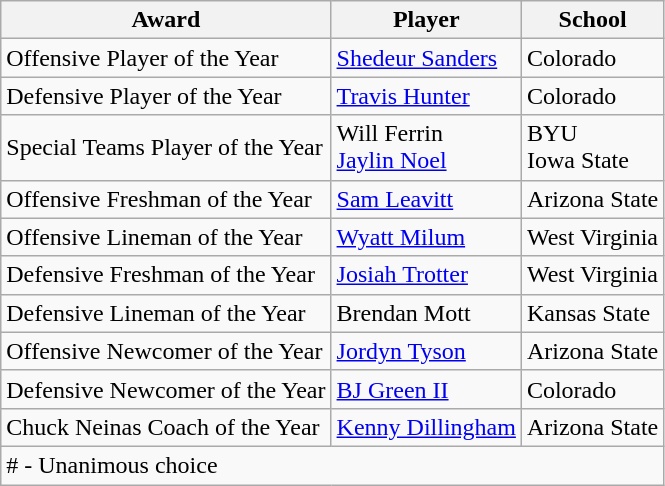<table class="wikitable" border="0">
<tr>
<th>Award</th>
<th>Player</th>
<th>School</th>
</tr>
<tr>
<td>Offensive Player of the Year</td>
<td><a href='#'>Shedeur Sanders</a></td>
<td>Colorado</td>
</tr>
<tr>
<td>Defensive Player of the Year</td>
<td><a href='#'>Travis Hunter</a></td>
<td>Colorado</td>
</tr>
<tr>
<td>Special Teams Player of the Year</td>
<td>Will Ferrin<br><a href='#'>Jaylin Noel</a></td>
<td>BYU<br>Iowa State</td>
</tr>
<tr>
<td>Offensive Freshman of the Year</td>
<td><a href='#'>Sam Leavitt</a></td>
<td>Arizona State</td>
</tr>
<tr>
<td>Offensive Lineman of the Year</td>
<td><a href='#'>Wyatt Milum</a></td>
<td>West Virginia</td>
</tr>
<tr>
<td>Defensive Freshman of the Year</td>
<td><a href='#'>Josiah Trotter</a></td>
<td>West Virginia</td>
</tr>
<tr>
<td>Defensive Lineman of the Year</td>
<td>Brendan Mott</td>
<td>Kansas State</td>
</tr>
<tr>
<td>Offensive Newcomer of the Year</td>
<td><a href='#'>Jordyn Tyson</a></td>
<td>Arizona State</td>
</tr>
<tr>
<td>Defensive Newcomer of the Year</td>
<td><a href='#'>BJ Green II</a></td>
<td>Colorado</td>
</tr>
<tr>
<td>Chuck Neinas Coach of the Year</td>
<td><a href='#'>Kenny Dillingham</a></td>
<td>Arizona State</td>
</tr>
<tr>
<td colspan="3"># - Unanimous choice</td>
</tr>
</table>
